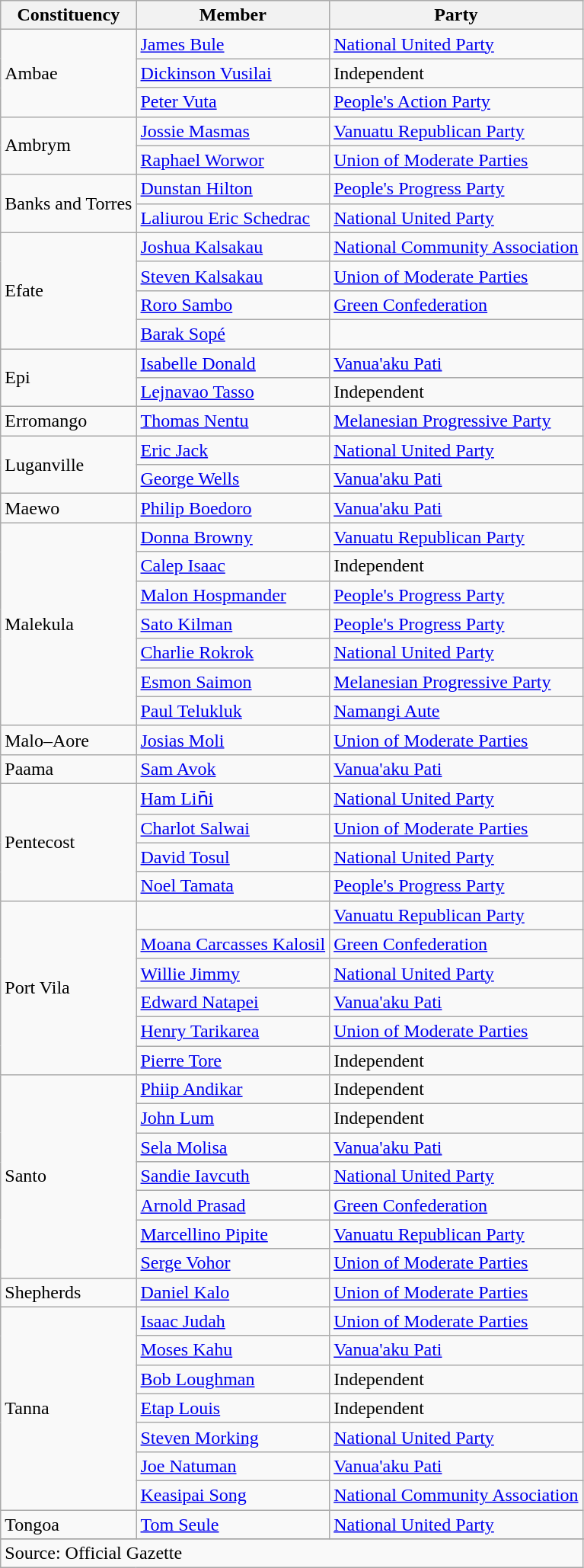<table class="wikitable sortable">
<tr>
<th>Constituency</th>
<th>Member</th>
<th>Party</th>
</tr>
<tr>
<td rowspan=3>Ambae</td>
<td><a href='#'>James Bule</a></td>
<td><a href='#'>National United Party</a></td>
</tr>
<tr>
<td><a href='#'>Dickinson Vusilai</a></td>
<td>Independent</td>
</tr>
<tr>
<td><a href='#'>Peter Vuta</a></td>
<td><a href='#'>People's Action Party</a></td>
</tr>
<tr>
<td rowspan=2>Ambrym</td>
<td><a href='#'>Jossie Masmas</a></td>
<td><a href='#'>Vanuatu Republican Party</a></td>
</tr>
<tr>
<td><a href='#'>Raphael Worwor</a></td>
<td><a href='#'>Union of Moderate Parties</a></td>
</tr>
<tr>
<td rowspan=2>Banks and Torres</td>
<td><a href='#'>Dunstan Hilton</a></td>
<td><a href='#'>People's Progress Party</a></td>
</tr>
<tr>
<td><a href='#'>Laliurou Eric Schedrac</a></td>
<td><a href='#'>National United Party</a></td>
</tr>
<tr>
<td rowspan=4>Efate</td>
<td><a href='#'>Joshua Kalsakau</a></td>
<td><a href='#'>National Community Association</a></td>
</tr>
<tr>
<td><a href='#'>Steven Kalsakau</a></td>
<td><a href='#'>Union of Moderate Parties</a></td>
</tr>
<tr>
<td><a href='#'>Roro Sambo</a></td>
<td><a href='#'>Green Confederation</a></td>
</tr>
<tr>
<td><a href='#'>Barak Sopé</a></td>
<td></td>
</tr>
<tr>
<td rowspan=2>Epi</td>
<td><a href='#'>Isabelle Donald</a></td>
<td><a href='#'>Vanua'aku Pati</a></td>
</tr>
<tr>
<td><a href='#'>Lejnavao Tasso</a></td>
<td>Independent</td>
</tr>
<tr>
<td>Erromango</td>
<td><a href='#'>Thomas Nentu</a></td>
<td><a href='#'>Melanesian Progressive Party</a></td>
</tr>
<tr>
<td rowspan=2>Luganville</td>
<td><a href='#'>Eric Jack</a></td>
<td><a href='#'>National United Party</a></td>
</tr>
<tr>
<td><a href='#'>George Wells</a></td>
<td><a href='#'>Vanua'aku Pati</a></td>
</tr>
<tr>
<td>Maewo</td>
<td><a href='#'>Philip Boedoro</a></td>
<td><a href='#'>Vanua'aku Pati</a></td>
</tr>
<tr>
<td rowspan=7>Malekula</td>
<td><a href='#'>Donna Browny</a></td>
<td><a href='#'>Vanuatu Republican Party</a></td>
</tr>
<tr>
<td><a href='#'>Calep Isaac</a></td>
<td>Independent</td>
</tr>
<tr>
<td><a href='#'>Malon Hospmander</a></td>
<td><a href='#'>People's Progress Party</a></td>
</tr>
<tr>
<td><a href='#'>Sato Kilman</a></td>
<td><a href='#'>People's Progress Party</a></td>
</tr>
<tr>
<td><a href='#'>Charlie Rokrok</a></td>
<td><a href='#'>National United Party</a></td>
</tr>
<tr>
<td><a href='#'>Esmon Saimon</a></td>
<td><a href='#'>Melanesian Progressive Party</a></td>
</tr>
<tr>
<td><a href='#'>Paul Telukluk</a></td>
<td><a href='#'>Namangi Aute</a></td>
</tr>
<tr>
<td>Malo–Aore</td>
<td><a href='#'>Josias Moli</a></td>
<td><a href='#'>Union of Moderate Parties</a></td>
</tr>
<tr>
<td>Paama</td>
<td><a href='#'>Sam Avok</a></td>
<td><a href='#'>Vanua'aku Pati</a></td>
</tr>
<tr>
<td rowspan=4>Pentecost</td>
<td><a href='#'>Ham Lin̄i</a></td>
<td><a href='#'>National United Party</a></td>
</tr>
<tr>
<td><a href='#'>Charlot Salwai</a></td>
<td><a href='#'>Union of Moderate Parties</a></td>
</tr>
<tr>
<td><a href='#'>David Tosul</a></td>
<td><a href='#'>National United Party</a></td>
</tr>
<tr>
<td><a href='#'>Noel Tamata</a></td>
<td><a href='#'>People's Progress Party</a></td>
</tr>
<tr>
<td rowspan=6>Port Vila</td>
<td></td>
<td><a href='#'>Vanuatu Republican Party</a></td>
</tr>
<tr>
<td><a href='#'>Moana Carcasses Kalosil</a></td>
<td><a href='#'>Green Confederation</a></td>
</tr>
<tr>
<td><a href='#'>Willie Jimmy</a></td>
<td><a href='#'>National United Party</a></td>
</tr>
<tr>
<td><a href='#'>Edward Natapei</a></td>
<td><a href='#'>Vanua'aku Pati</a></td>
</tr>
<tr>
<td><a href='#'>Henry Tarikarea</a></td>
<td><a href='#'>Union of Moderate Parties</a></td>
</tr>
<tr>
<td><a href='#'>Pierre Tore</a></td>
<td>Independent</td>
</tr>
<tr>
<td rowspan=7>Santo</td>
<td><a href='#'>Phiip Andikar</a></td>
<td>Independent</td>
</tr>
<tr>
<td><a href='#'>John Lum</a></td>
<td>Independent</td>
</tr>
<tr>
<td><a href='#'>Sela Molisa</a></td>
<td><a href='#'>Vanua'aku Pati</a></td>
</tr>
<tr>
<td><a href='#'>Sandie Iavcuth</a></td>
<td><a href='#'>National United Party</a></td>
</tr>
<tr>
<td><a href='#'>Arnold Prasad</a></td>
<td><a href='#'>Green Confederation</a></td>
</tr>
<tr>
<td><a href='#'>Marcellino Pipite</a></td>
<td><a href='#'>Vanuatu Republican Party</a></td>
</tr>
<tr>
<td><a href='#'>Serge Vohor</a></td>
<td><a href='#'>Union of Moderate Parties</a></td>
</tr>
<tr>
<td>Shepherds</td>
<td><a href='#'>Daniel Kalo</a></td>
<td><a href='#'>Union of Moderate Parties</a></td>
</tr>
<tr>
<td rowspan=7>Tanna</td>
<td><a href='#'>Isaac Judah</a></td>
<td><a href='#'>Union of Moderate Parties</a></td>
</tr>
<tr>
<td><a href='#'>Moses Kahu</a></td>
<td><a href='#'>Vanua'aku Pati</a></td>
</tr>
<tr>
<td><a href='#'>Bob Loughman</a></td>
<td>Independent</td>
</tr>
<tr>
<td><a href='#'>Etap Louis</a></td>
<td>Independent</td>
</tr>
<tr>
<td><a href='#'>Steven Morking</a></td>
<td><a href='#'>National United Party</a></td>
</tr>
<tr>
<td><a href='#'>Joe Natuman</a></td>
<td><a href='#'>Vanua'aku Pati</a></td>
</tr>
<tr>
<td><a href='#'>Keasipai Song</a></td>
<td><a href='#'>National Community Association</a></td>
</tr>
<tr>
<td>Tongoa</td>
<td><a href='#'>Tom Seule</a></td>
<td><a href='#'>National United Party</a></td>
</tr>
<tr>
</tr>
<tr class=sortbottom>
<td colspan=4 align=left>Source: Official Gazette</td>
</tr>
</table>
